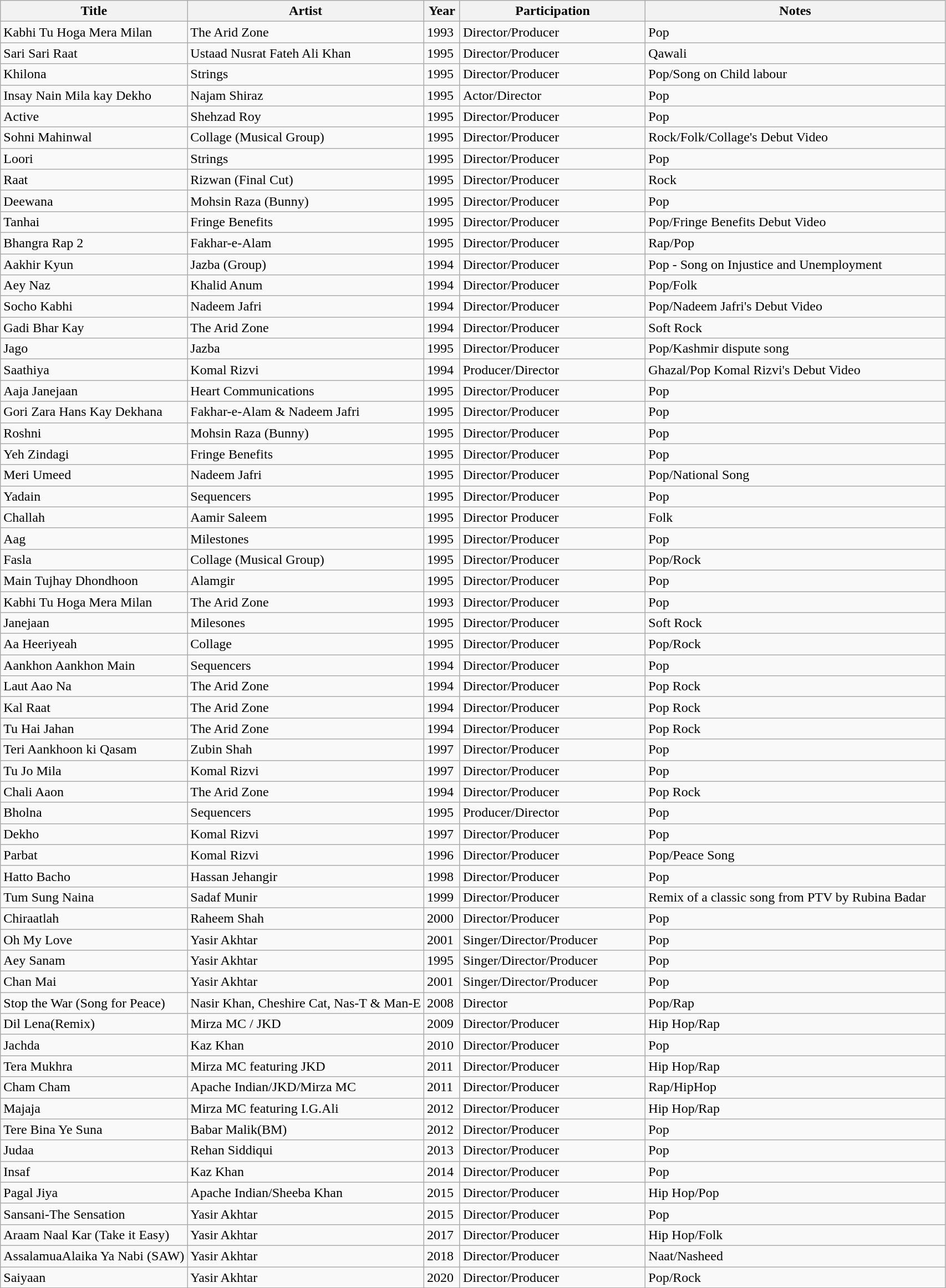<table class="wikitable">
<tr>
<th>Title</th>
<th>Artist</th>
<th>Year</th>
<th>Participation</th>
<th>Notes</th>
</tr>
<tr>
<td>Kabhi Tu Hoga Mera Milan</td>
<td>The Arid Zone</td>
<td>1993 </td>
<td>Director/Producer</td>
<td>Pop</td>
</tr>
<tr>
<td>Sari Sari Raat</td>
<td>Ustaad Nusrat Fateh Ali Khan</td>
<td>1995</td>
<td>Director/Producer</td>
<td>Qawali</td>
</tr>
<tr>
<td>Khilona</td>
<td>Strings</td>
<td>1995</td>
<td>Director/Producer</td>
<td>Pop/Song on Child labour     </td>
</tr>
<tr>
<td>Insay Nain Mila kay Dekho</td>
<td>Najam Shiraz</td>
<td>1995</td>
<td>Actor/Director</td>
<td>Pop</td>
</tr>
<tr>
<td>Active</td>
<td>Shehzad Roy</td>
<td>1995</td>
<td>Director/Producer</td>
<td>Pop</td>
</tr>
<tr>
<td>Sohni Mahinwal</td>
<td>Collage (Musical Group)</td>
<td>1995</td>
<td>Director/Producer</td>
<td>Rock/Folk/Collage's Debut Video</td>
</tr>
<tr>
<td>Loori  </td>
<td>Strings</td>
<td>1995</td>
<td>Director/Producer</td>
<td>Pop</td>
</tr>
<tr>
<td>Raat</td>
<td>Rizwan (Final Cut)</td>
<td>1995</td>
<td>Director/Producer</td>
<td>Rock</td>
</tr>
<tr>
<td>Deewana</td>
<td>Mohsin Raza (Bunny)</td>
<td>1995</td>
<td>Director/Producer</td>
<td>Pop</td>
</tr>
<tr>
<td>Tanhai</td>
<td>Fringe Benefits</td>
<td>1995</td>
<td>Director/Producer</td>
<td>Pop/Fringe Benefits Debut Video</td>
</tr>
<tr>
<td>Bhangra Rap 2</td>
<td>Fakhar-e-Alam</td>
<td>1995</td>
<td>Director/Producer</td>
<td>Rap/Pop</td>
</tr>
<tr>
<td>Aakhir Kyun</td>
<td>Jazba (Group)</td>
<td>1994</td>
<td>Director/Producer</td>
<td>Pop - Song on Injustice and Unemployment</td>
</tr>
<tr>
<td>Aey Naz</td>
<td>Khalid Anum</td>
<td>1994</td>
<td>Director/Producer</td>
<td>Pop/Folk</td>
</tr>
<tr>
<td>Socho Kabhi</td>
<td>Nadeem Jafri</td>
<td>1994</td>
<td>Director/Producer</td>
<td>Pop/Nadeem Jafri's Debut Video</td>
</tr>
<tr>
<td>Gadi Bhar Kay</td>
<td>The Arid Zone</td>
<td>1994</td>
<td>Director/Producer</td>
<td>Soft Rock</td>
</tr>
<tr>
<td>Jago</td>
<td>Jazba</td>
<td>1995</td>
<td>Director/Producer</td>
<td>Pop/Kashmir dispute song</td>
</tr>
<tr>
<td>Saathiya</td>
<td>Komal Rizvi</td>
<td>1994</td>
<td>Producer/Director</td>
<td>Ghazal/Pop Komal Rizvi's Debut Video</td>
</tr>
<tr>
<td>Aaja Janejaan</td>
<td>Heart Communications</td>
<td>1995</td>
<td>Director/Producer</td>
<td>Pop</td>
</tr>
<tr>
<td>Gori Zara Hans Kay Dekhana</td>
<td>Fakhar-e-Alam & Nadeem Jafri</td>
<td>1995</td>
<td>Director/Producer</td>
<td>Pop</td>
</tr>
<tr>
<td>Roshni</td>
<td>Mohsin Raza (Bunny)</td>
<td>1995</td>
<td>Director/Producer</td>
<td>Pop</td>
</tr>
<tr>
<td>Yeh Zindagi</td>
<td>Fringe Benefits</td>
<td>1995</td>
<td>Director/Producer</td>
<td>Pop</td>
</tr>
<tr>
<td>Meri Umeed</td>
<td>Nadeem Jafri</td>
<td>1995</td>
<td>Director/Producer</td>
<td>Pop/National Song</td>
</tr>
<tr>
<td>Yadain</td>
<td>Sequencers</td>
<td>1995</td>
<td>Director/Producer</td>
<td>Pop</td>
</tr>
<tr>
<td>Challah</td>
<td>Aamir Saleem</td>
<td>1995</td>
<td>Director Producer</td>
<td>Folk</td>
</tr>
<tr>
<td>Aag</td>
<td>Milestones</td>
<td>1995</td>
<td>Director/Producer</td>
<td>Pop</td>
</tr>
<tr>
<td>Fasla</td>
<td>Collage (Musical Group)</td>
<td>1995</td>
<td>Director/Producer</td>
<td>Pop/Rock</td>
</tr>
<tr>
<td>Main Tujhay Dhondhoon</td>
<td>Alamgir</td>
<td>1995</td>
<td>Director/Producer</td>
<td>Pop</td>
</tr>
<tr>
<td>Kabhi Tu Hoga Mera Milan</td>
<td>The Arid Zone</td>
<td>1993 </td>
<td>Director/Producer</td>
<td>Pop</td>
</tr>
<tr>
<td>Janejaan</td>
<td>Milesones</td>
<td>1995</td>
<td>Director/Producer</td>
<td>Soft Rock</td>
</tr>
<tr>
<td>Aa Heeriyeah</td>
<td>Collage</td>
<td>1995</td>
<td>Director/Producer</td>
<td>Pop/Rock                  </td>
</tr>
<tr>
<td>Aankhon Aankhon Main</td>
<td>Sequencers</td>
<td>1994</td>
<td>Director/Producer</td>
<td>Pop</td>
</tr>
<tr>
<td>Laut Aao Na</td>
<td>The Arid Zone</td>
<td>1994</td>
<td>Director/Producer</td>
<td>Pop Rock</td>
</tr>
<tr>
<td>Kal Raat</td>
<td>The Arid Zone</td>
<td>1994</td>
<td>Director/Producer</td>
<td>Pop Rock</td>
</tr>
<tr>
<td>Tu Hai Jahan</td>
<td>The Arid Zone</td>
<td>1994</td>
<td>Director/Producer</td>
<td>Pop Rock</td>
</tr>
<tr>
<td>Teri Aankhoon ki Qasam</td>
<td>Zubin Shah</td>
<td>1997</td>
<td>Director/Producer</td>
<td>Pop</td>
</tr>
<tr>
<td>Tu Jo Mila</td>
<td>Komal Rizvi</td>
<td>1997</td>
<td>Director/Producer</td>
<td>Pop</td>
</tr>
<tr>
<td>Chali Aaon</td>
<td>The Arid Zone</td>
<td>1994</td>
<td>Director/Producer</td>
<td>Pop Rock</td>
</tr>
<tr>
<td>Bholna</td>
<td>Sequencers</td>
<td>1995</td>
<td>Producer/Director</td>
<td>Pop</td>
</tr>
<tr>
<td>Dekho</td>
<td>Komal Rizvi</td>
<td>1997</td>
<td>Director/Producer</td>
<td>Pop</td>
</tr>
<tr>
<td>Parbat</td>
<td>Komal Rizvi</td>
<td>1996</td>
<td>Director/Producer</td>
<td>Pop/Peace Song</td>
</tr>
<tr>
<td>Hatto Bacho</td>
<td>Hassan Jehangir</td>
<td>1998</td>
<td>Director/Producer</td>
<td>Pop</td>
</tr>
<tr>
<td>Tum Sung Naina</td>
<td>Sadaf Munir</td>
<td>1999</td>
<td>Director/Producer</td>
<td>Remix of a classic song from PTV by Rubina Badar</td>
</tr>
<tr>
<td>Chiraatlah</td>
<td>Raheem Shah</td>
<td>2000</td>
<td>Director/Producer</td>
<td>Pop</td>
</tr>
<tr>
<td>Oh My Love</td>
<td>Yasir Akhtar</td>
<td>2001</td>
<td>Singer/Director/Producer</td>
<td>Pop</td>
</tr>
<tr>
<td>Aey Sanam</td>
<td>Yasir Akhtar</td>
<td>1995</td>
<td>Singer/Director/Producer</td>
<td>Pop</td>
</tr>
<tr>
<td>Chan Mai</td>
<td>Yasir Akhtar</td>
<td>2001</td>
<td>Singer/Director/Producer</td>
<td>Pop</td>
</tr>
<tr>
<td>Stop the War (Song for Peace)</td>
<td>Nasir Khan, Cheshire Cat, Nas-T & Man-E</td>
<td>2008</td>
<td>Director</td>
<td>Pop/Rap</td>
</tr>
<tr>
<td>Dil Lena(Remix)</td>
<td>Mirza MC / JKD</td>
<td>2009</td>
<td>Director/Producer</td>
<td>Hip Hop/Rap</td>
</tr>
<tr>
<td>Jachda</td>
<td>Kaz Khan</td>
<td>2010</td>
<td>Director/Producer</td>
<td>Pop</td>
</tr>
<tr>
<td>Tera Mukhra</td>
<td>Mirza MC featuring JKD</td>
<td>2011</td>
<td>Director/Producer</td>
<td>Hip Hop/Rap</td>
</tr>
<tr>
<td>Cham Cham</td>
<td>Apache Indian/JKD/Mirza MC  </td>
<td>2011 </td>
<td>Director/Producer</td>
<td>Rap/HipHop</td>
</tr>
<tr>
<td>Majaja</td>
<td>Mirza MC featuring I.G.Ali</td>
<td>2012</td>
<td>Director/Producer</td>
<td>Hip Hop/Rap</td>
</tr>
<tr>
<td>Tere Bina Ye Suna</td>
<td>Babar Malik(BM)</td>
<td>2012</td>
<td>Director/Producer</td>
<td>Pop</td>
</tr>
<tr>
<td>Judaa</td>
<td>Rehan Siddiqui</td>
<td>2013</td>
<td>Director/Producer                         </td>
<td>Pop                                                                                  </td>
</tr>
<tr>
<td>Insaf</td>
<td>Kaz Khan</td>
<td>2014</td>
<td>Director/Producer</td>
<td>Pop                                                                                 </td>
</tr>
<tr>
<td>Pagal Jiya</td>
<td>Apache Indian/Sheeba Khan</td>
<td>2015</td>
<td>Director/Producer</td>
<td>Hip Hop/Pop</td>
</tr>
<tr>
<td>Sansani-The Sensation</td>
<td>Yasir Akhtar</td>
<td>2015</td>
<td>Director/Producer</td>
<td>Pop</td>
</tr>
<tr>
<td>Araam Naal Kar (Take it Easy)</td>
<td>Yasir Akhtar</td>
<td>2017</td>
<td>Director/Producer</td>
<td>Hip Hop/Folk</td>
</tr>
<tr>
<td>AssalamuaAlaika Ya Nabi (SAW)</td>
<td>Yasir Akhtar</td>
<td>2018</td>
<td>Director/Producer</td>
<td>Naat/Nasheed</td>
</tr>
<tr>
<td>Saiyaan</td>
<td>Yasir Akhtar</td>
<td>2020</td>
<td>Director/Producer</td>
<td>Pop/Rock</td>
</tr>
</table>
